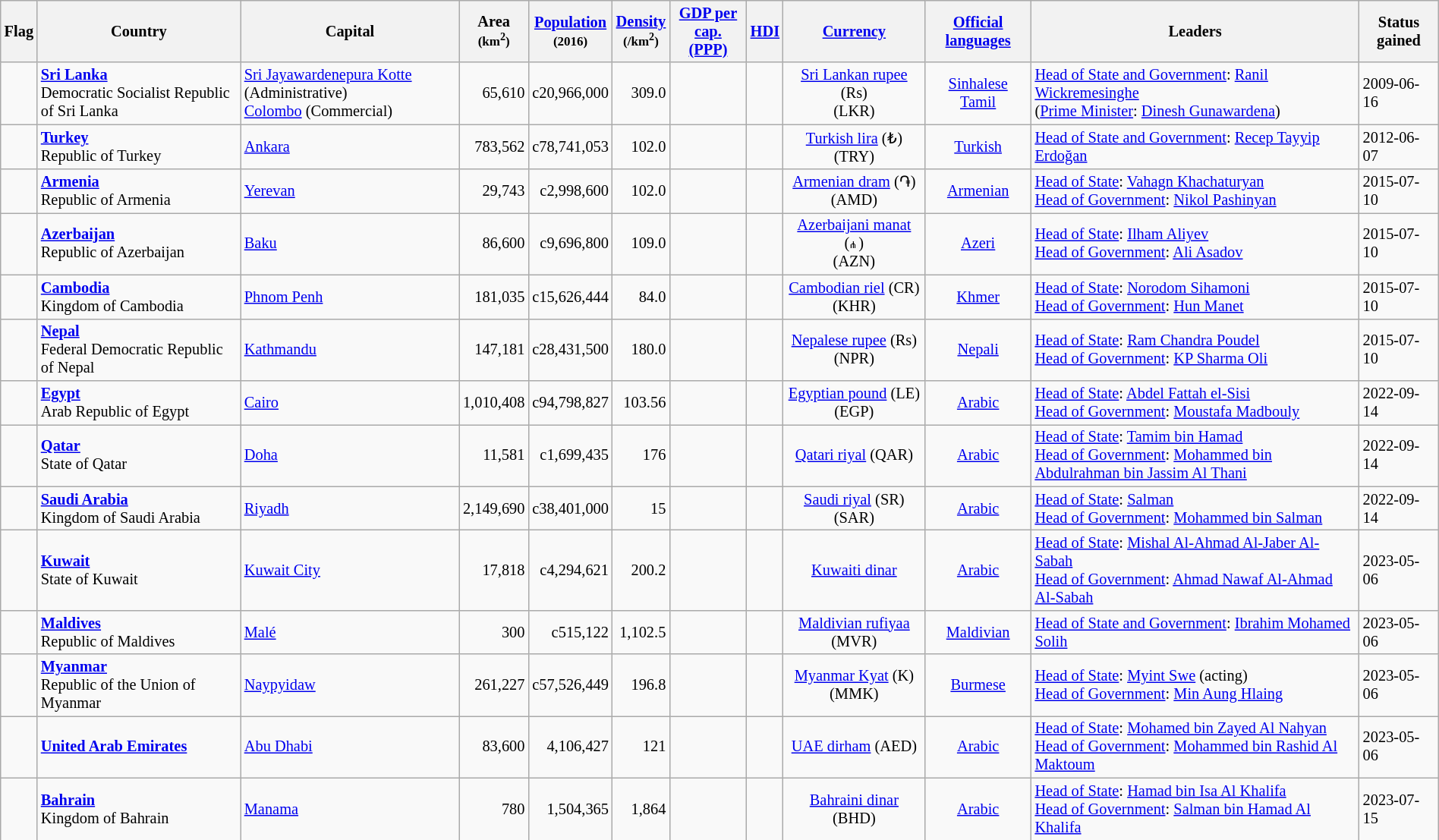<table class="wikitable sortable" width="100%" style="font-size:85%;">
<tr>
<th class="unsortable">Flag</th>
<th>Country<br></th>
<th>Capital<br></th>
<th>Area<br><small>(km<sup>2</sup>)</small><br></th>
<th><a href='#'>Population</a><br><small>(2016)</small><br></th>
<th><a href='#'>Density</a><br><small>(/km<sup>2</sup>)</small><br></th>
<th><a href='#'>GDP per cap.<br>(PPP)</a></th>
<th><a href='#'>HDI</a></th>
<th><a href='#'>Currency</a><br></th>
<th class="unsortable"><a href='#'>Official languages</a></th>
<th class="unsortable">Leaders</th>
<th>Status gained</th>
</tr>
<tr>
<td align="center"></td>
<td><strong><a href='#'>Sri Lanka</a></strong><br>Democratic Socialist Republic of Sri Lanka</td>
<td><a href='#'>Sri Jayawardenepura Kotte</a> (Administrative)<br><a href='#'>Colombo</a> (Commercial)</td>
<td align="right">65,610</td>
<td align="right"><span>c</span>20,966,000</td>
<td align="right">309.0</td>
<td align="right"></td>
<td align="right"></td>
<td align="center"><a href='#'>Sri Lankan rupee</a> (Rs) <br>(LKR)</td>
<td align="center"><a href='#'>Sinhalese</a><br><a href='#'>Tamil</a></td>
<td><a href='#'>Head of State and Government</a>: <a href='#'>Ranil Wickremesinghe</a><br>(<a href='#'>Prime Minister</a>: <a href='#'>Dinesh Gunawardena</a>)</td>
<td>2009-06-16</td>
</tr>
<tr>
<td align="center"></td>
<td><strong><a href='#'>Turkey</a></strong><br>Republic of Turkey</td>
<td><a href='#'>Ankara</a></td>
<td align="right">783,562</td>
<td align="right"><span>c</span>78,741,053</td>
<td align="right">102.0</td>
<td align="right"></td>
<td align="right"></td>
<td align="center"><a href='#'>Turkish lira</a> (₺) <br>(TRY)</td>
<td align="center"><a href='#'>Turkish</a></td>
<td><a href='#'>Head of State and Government</a>: <a href='#'>Recep Tayyip Erdoğan</a></td>
<td>2012-06-07</td>
</tr>
<tr>
<td align="center"></td>
<td><strong><a href='#'>Armenia</a></strong><br>Republic of Armenia</td>
<td><a href='#'>Yerevan</a></td>
<td align="right">29,743</td>
<td align="right"><span>c</span>2,998,600</td>
<td align="right">102.0</td>
<td align="right"></td>
<td align="right"></td>
<td align="center"><a href='#'>Armenian dram</a> (֏) <br>(AMD)</td>
<td align="center"><a href='#'>Armenian</a></td>
<td><a href='#'>Head of State</a>: <a href='#'>Vahagn Khachaturyan</a><br><a href='#'>Head of Government</a>: <a href='#'>Nikol Pashinyan</a></td>
<td>2015-07-10</td>
</tr>
<tr>
<td align="center"></td>
<td><strong><a href='#'>Azerbaijan</a></strong><br> Republic of Azerbaijan</td>
<td><a href='#'>Baku</a></td>
<td align="right">86,600</td>
<td align="right"><span>c</span>9,696,800</td>
<td align="right">109.0</td>
<td align="right"></td>
<td align="right"></td>
<td align="center"><a href='#'>Azerbaijani manat</a> (₼) <br>(AZN)</td>
<td align="center"><a href='#'>Azeri</a></td>
<td><a href='#'>Head of State</a>: <a href='#'>Ilham Aliyev</a><br><a href='#'>Head of Government</a>: <a href='#'>Ali Asadov</a></td>
<td>2015-07-10</td>
</tr>
<tr>
<td align="center"></td>
<td><strong><a href='#'>Cambodia</a></strong><br> Kingdom of Cambodia</td>
<td><a href='#'>Phnom Penh</a></td>
<td align="right">181,035</td>
<td align="right"><span>c</span>15,626,444</td>
<td align="right">84.0</td>
<td align="right"></td>
<td align="right"></td>
<td align="center"><a href='#'>Cambodian riel</a> (CR) <br>(KHR)</td>
<td align="center"><a href='#'>Khmer</a></td>
<td><a href='#'>Head of State</a>: <a href='#'>Norodom Sihamoni</a><br><a href='#'>Head of Government</a>: <a href='#'>Hun Manet</a></td>
<td>2015-07-10</td>
</tr>
<tr>
<td align="center"></td>
<td><strong><a href='#'>Nepal</a></strong><br> Federal Democratic Republic of Nepal</td>
<td><a href='#'>Kathmandu</a></td>
<td align="right">147,181</td>
<td align="right"><span>c</span>28,431,500</td>
<td align="right">180.0</td>
<td align="right"></td>
<td align="right"></td>
<td align="center"><a href='#'>Nepalese rupee</a> (Rs) <br>(NPR)</td>
<td align="center"><a href='#'>Nepali</a></td>
<td><a href='#'>Head of State</a>: <a href='#'>Ram Chandra Poudel</a><br><a href='#'>Head of Government</a>: <a href='#'>KP Sharma Oli</a></td>
<td>2015-07-10</td>
</tr>
<tr>
<td align="center"></td>
<td><strong><a href='#'>Egypt</a></strong><br> Arab Republic of Egypt</td>
<td><a href='#'>Cairo</a></td>
<td align="right">1,010,408</td>
<td align="right"><span>c</span>94,798,827</td>
<td align="right">103.56</td>
<td align="right"></td>
<td align="right"></td>
<td align="center"><a href='#'>Egyptian pound</a> (LE)<br>(EGP)</td>
<td align="center"><a href='#'>Arabic</a></td>
<td><a href='#'>Head of State</a>: <a href='#'>Abdel Fattah el-Sisi</a><br><a href='#'>Head of Government</a>: <a href='#'>Moustafa Madbouly</a></td>
<td>2022-09-14</td>
</tr>
<tr>
<td align="center"></td>
<td><strong><a href='#'>Qatar</a></strong><br> State of Qatar</td>
<td><a href='#'>Doha</a></td>
<td align="right">11,581</td>
<td align="right"><span>c</span>1,699,435</td>
<td align="right">176</td>
<td align="right"></td>
<td align="right"></td>
<td align="center"><a href='#'>Qatari riyal</a> (QAR)</td>
<td align="center"><a href='#'>Arabic</a></td>
<td><a href='#'>Head of State</a>: <a href='#'>Tamim bin Hamad</a><br><a href='#'>Head of Government</a>: <a href='#'>Mohammed bin Abdulrahman bin Jassim Al Thani</a></td>
<td>2022-09-14</td>
</tr>
<tr>
<td align="center"></td>
<td><strong><a href='#'>Saudi Arabia</a></strong><br> Kingdom of Saudi Arabia</td>
<td><a href='#'>Riyadh</a></td>
<td align="right">2,149,690</td>
<td align="right"><span>c</span>38,401,000</td>
<td align="right">15</td>
<td align="right"></td>
<td align="right"></td>
<td align="center"><a href='#'>Saudi riyal</a> (SR) (SAR)</td>
<td align="center"><a href='#'>Arabic</a></td>
<td><a href='#'>Head of State</a>: <a href='#'>Salman</a><br><a href='#'>Head of Government</a>: <a href='#'>Mohammed bin Salman</a></td>
<td>2022-09-14</td>
</tr>
<tr>
<td align="center"></td>
<td><strong><a href='#'>Kuwait</a></strong><br> State of Kuwait</td>
<td><a href='#'>Kuwait City</a></td>
<td align="right">17,818</td>
<td align="right"><span>c</span>4,294,621</td>
<td align="right">200.2</td>
<td align="right"></td>
<td align="right"></td>
<td align="center"><a href='#'>Kuwaiti dinar</a></td>
<td align="center"><a href='#'>Arabic</a></td>
<td><a href='#'>Head of State</a>: <a href='#'>Mishal Al-Ahmad Al-Jaber Al-Sabah</a><br><a href='#'>Head of Government</a>: <a href='#'>Ahmad Nawaf Al-Ahmad Al-Sabah</a></td>
<td>2023-05-06</td>
</tr>
<tr>
<td align="center"></td>
<td><strong><a href='#'>Maldives</a></strong><br> Republic of Maldives</td>
<td><a href='#'>Malé</a></td>
<td align="right">300</td>
<td align="right"><span>c</span>515,122</td>
<td align="right">1,102.5</td>
<td align="right"></td>
<td align="right"></td>
<td align="center"><a href='#'>Maldivian rufiyaa</a> (MVR)</td>
<td align="center"><a href='#'>Maldivian</a></td>
<td><a href='#'>Head of State and Government</a>: <a href='#'>Ibrahim Mohamed Solih</a></td>
<td>2023-05-06</td>
</tr>
<tr>
<td align="center"></td>
<td><strong><a href='#'>Myanmar</a></strong><br> Republic of the Union of Myanmar</td>
<td><a href='#'>Naypyidaw</a></td>
<td align="right">261,227</td>
<td align="right"><span>c</span>57,526,449</td>
<td align="right">196.8</td>
<td align="right"></td>
<td align="right"></td>
<td align="center"><a href='#'>Myanmar Kyat</a> (K) (MMK)</td>
<td align="center"><a href='#'>Burmese</a></td>
<td><a href='#'>Head of State</a>: <a href='#'>Myint Swe</a> (acting)<br><a href='#'>Head of Government</a>: <a href='#'>Min Aung Hlaing</a></td>
<td>2023-05-06</td>
</tr>
<tr>
<td align="center"></td>
<td><strong><a href='#'>United Arab Emirates</a></strong></td>
<td><a href='#'>Abu Dhabi</a></td>
<td align="right">83,600</td>
<td align="right">4,106,427</td>
<td align="right">121</td>
<td align="right"></td>
<td align="right"></td>
<td align="center"><a href='#'>UAE dirham</a> (AED)</td>
<td align="center"><a href='#'>Arabic</a></td>
<td><a href='#'>Head of State</a>: <a href='#'>Mohamed bin Zayed Al Nahyan</a><br><a href='#'>Head of Government</a>: <a href='#'>Mohammed bin Rashid Al Maktoum</a></td>
<td>2023-05-06</td>
</tr>
<tr>
<td align="center"></td>
<td><strong><a href='#'>Bahrain</a></strong><br> Kingdom of Bahrain</td>
<td><a href='#'>Manama</a></td>
<td align="right">780</td>
<td align="right">1,504,365</td>
<td align="right">1,864</td>
<td align="right"></td>
<td align="right"></td>
<td align="center"><a href='#'>Bahraini dinar</a> (BHD)</td>
<td align="center"><a href='#'>Arabic</a></td>
<td><a href='#'>Head of State</a>: <a href='#'>Hamad bin Isa Al Khalifa</a><br><a href='#'>Head of Government</a>: <a href='#'>Salman bin Hamad Al Khalifa</a></td>
<td>2023-07-15</td>
</tr>
</table>
